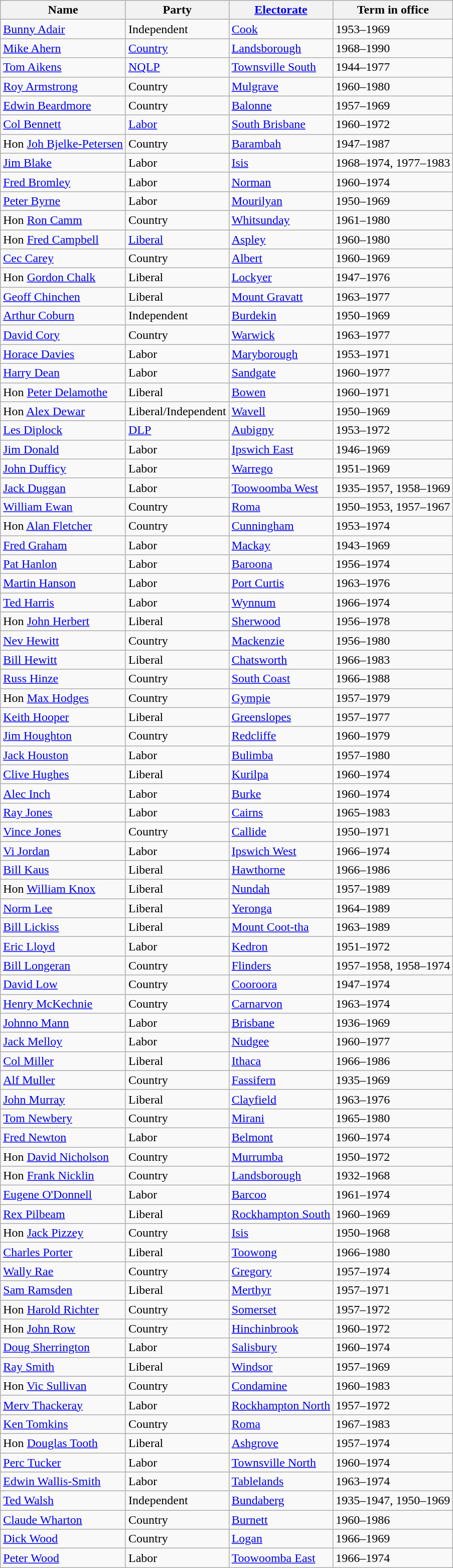<table class="wikitable sortable">
<tr>
<th>Name</th>
<th>Party</th>
<th><a href='#'>Electorate</a></th>
<th>Term in office</th>
</tr>
<tr>
<td><a href='#'>Bunny Adair</a></td>
<td>Independent</td>
<td><a href='#'>Cook</a></td>
<td>1953–1969</td>
</tr>
<tr>
<td><a href='#'>Mike Ahern</a> </td>
<td><a href='#'>Country</a></td>
<td><a href='#'>Landsborough</a></td>
<td>1968–1990</td>
</tr>
<tr>
<td><a href='#'>Tom Aikens</a></td>
<td><a href='#'>NQLP</a></td>
<td><a href='#'>Townsville South</a></td>
<td>1944–1977</td>
</tr>
<tr>
<td><a href='#'>Roy Armstrong</a></td>
<td>Country</td>
<td><a href='#'>Mulgrave</a></td>
<td>1960–1980</td>
</tr>
<tr>
<td><a href='#'>Edwin Beardmore</a></td>
<td>Country</td>
<td><a href='#'>Balonne</a></td>
<td>1957–1969</td>
</tr>
<tr>
<td><a href='#'>Col Bennett</a></td>
<td><a href='#'>Labor</a></td>
<td><a href='#'>South Brisbane</a></td>
<td>1960–1972</td>
</tr>
<tr>
<td>Hon <a href='#'>Joh Bjelke-Petersen</a></td>
<td>Country</td>
<td><a href='#'>Barambah</a></td>
<td>1947–1987</td>
</tr>
<tr>
<td><a href='#'>Jim Blake</a> </td>
<td>Labor</td>
<td><a href='#'>Isis</a></td>
<td>1968–1974, 1977–1983</td>
</tr>
<tr>
<td><a href='#'>Fred Bromley</a></td>
<td>Labor</td>
<td><a href='#'>Norman</a></td>
<td>1960–1974</td>
</tr>
<tr>
<td><a href='#'>Peter Byrne</a></td>
<td>Labor</td>
<td><a href='#'>Mourilyan</a></td>
<td>1950–1969</td>
</tr>
<tr>
<td>Hon <a href='#'>Ron Camm</a></td>
<td>Country</td>
<td><a href='#'>Whitsunday</a></td>
<td>1961–1980</td>
</tr>
<tr>
<td>Hon <a href='#'>Fred Campbell</a></td>
<td><a href='#'>Liberal</a></td>
<td><a href='#'>Aspley</a></td>
<td>1960–1980</td>
</tr>
<tr>
<td><a href='#'>Cec Carey</a></td>
<td>Country</td>
<td><a href='#'>Albert</a></td>
<td>1960–1969</td>
</tr>
<tr>
<td>Hon <a href='#'>Gordon Chalk</a></td>
<td>Liberal</td>
<td><a href='#'>Lockyer</a></td>
<td>1947–1976</td>
</tr>
<tr>
<td><a href='#'>Geoff Chinchen</a></td>
<td>Liberal</td>
<td><a href='#'>Mount Gravatt</a></td>
<td>1963–1977</td>
</tr>
<tr>
<td><a href='#'>Arthur Coburn</a></td>
<td>Independent</td>
<td><a href='#'>Burdekin</a></td>
<td>1950–1969</td>
</tr>
<tr>
<td><a href='#'>David Cory</a></td>
<td>Country</td>
<td><a href='#'>Warwick</a></td>
<td>1963–1977</td>
</tr>
<tr>
<td><a href='#'>Horace Davies</a></td>
<td>Labor</td>
<td><a href='#'>Maryborough</a></td>
<td>1953–1971</td>
</tr>
<tr>
<td><a href='#'>Harry Dean</a></td>
<td>Labor</td>
<td><a href='#'>Sandgate</a></td>
<td>1960–1977</td>
</tr>
<tr>
<td>Hon <a href='#'>Peter Delamothe</a></td>
<td>Liberal</td>
<td><a href='#'>Bowen</a></td>
<td>1960–1971</td>
</tr>
<tr>
<td>Hon <a href='#'>Alex Dewar</a></td>
<td>Liberal/Independent</td>
<td><a href='#'>Wavell</a></td>
<td>1950–1969</td>
</tr>
<tr>
<td><a href='#'>Les Diplock</a></td>
<td><a href='#'>DLP</a></td>
<td><a href='#'>Aubigny</a></td>
<td>1953–1972</td>
</tr>
<tr>
<td><a href='#'>Jim Donald</a></td>
<td>Labor</td>
<td><a href='#'>Ipswich East</a></td>
<td>1946–1969</td>
</tr>
<tr>
<td><a href='#'>John Dufficy</a></td>
<td>Labor</td>
<td><a href='#'>Warrego</a></td>
<td>1951–1969</td>
</tr>
<tr>
<td><a href='#'>Jack Duggan</a></td>
<td>Labor</td>
<td><a href='#'>Toowoomba West</a></td>
<td>1935–1957, 1958–1969</td>
</tr>
<tr>
<td><a href='#'>William Ewan</a> </td>
<td>Country</td>
<td><a href='#'>Roma</a></td>
<td>1950–1953, 1957–1967</td>
</tr>
<tr>
<td>Hon <a href='#'>Alan Fletcher</a></td>
<td>Country</td>
<td><a href='#'>Cunningham</a></td>
<td>1953–1974</td>
</tr>
<tr>
<td><a href='#'>Fred Graham</a></td>
<td>Labor</td>
<td><a href='#'>Mackay</a></td>
<td>1943–1969</td>
</tr>
<tr>
<td><a href='#'>Pat Hanlon</a></td>
<td>Labor</td>
<td><a href='#'>Baroona</a></td>
<td>1956–1974</td>
</tr>
<tr>
<td><a href='#'>Martin Hanson</a></td>
<td>Labor</td>
<td><a href='#'>Port Curtis</a></td>
<td>1963–1976</td>
</tr>
<tr>
<td><a href='#'>Ted Harris</a></td>
<td>Labor</td>
<td><a href='#'>Wynnum</a></td>
<td>1966–1974</td>
</tr>
<tr>
<td>Hon <a href='#'>John Herbert</a></td>
<td>Liberal</td>
<td><a href='#'>Sherwood</a></td>
<td>1956–1978</td>
</tr>
<tr>
<td><a href='#'>Nev Hewitt</a></td>
<td>Country</td>
<td><a href='#'>Mackenzie</a></td>
<td>1956–1980</td>
</tr>
<tr>
<td><a href='#'>Bill Hewitt</a></td>
<td>Liberal</td>
<td><a href='#'>Chatsworth</a></td>
<td>1966–1983</td>
</tr>
<tr>
<td><a href='#'>Russ Hinze</a></td>
<td>Country</td>
<td><a href='#'>South Coast</a></td>
<td>1966–1988</td>
</tr>
<tr>
<td>Hon <a href='#'>Max Hodges</a></td>
<td>Country</td>
<td><a href='#'>Gympie</a></td>
<td>1957–1979</td>
</tr>
<tr>
<td><a href='#'>Keith Hooper</a></td>
<td>Liberal</td>
<td><a href='#'>Greenslopes</a></td>
<td>1957–1977</td>
</tr>
<tr>
<td><a href='#'>Jim Houghton</a></td>
<td>Country</td>
<td><a href='#'>Redcliffe</a></td>
<td>1960–1979</td>
</tr>
<tr>
<td><a href='#'>Jack Houston</a></td>
<td>Labor</td>
<td><a href='#'>Bulimba</a></td>
<td>1957–1980</td>
</tr>
<tr>
<td><a href='#'>Clive Hughes</a></td>
<td>Liberal</td>
<td><a href='#'>Kurilpa</a></td>
<td>1960–1974</td>
</tr>
<tr>
<td><a href='#'>Alec Inch</a></td>
<td>Labor</td>
<td><a href='#'>Burke</a></td>
<td>1960–1974</td>
</tr>
<tr>
<td><a href='#'>Ray Jones</a></td>
<td>Labor</td>
<td><a href='#'>Cairns</a></td>
<td>1965–1983</td>
</tr>
<tr>
<td><a href='#'>Vince Jones</a></td>
<td>Country</td>
<td><a href='#'>Callide</a></td>
<td>1950–1971</td>
</tr>
<tr>
<td><a href='#'>Vi Jordan</a></td>
<td>Labor</td>
<td><a href='#'>Ipswich West</a></td>
<td>1966–1974</td>
</tr>
<tr>
<td><a href='#'>Bill Kaus</a></td>
<td>Liberal</td>
<td><a href='#'>Hawthorne</a></td>
<td>1966–1986</td>
</tr>
<tr>
<td>Hon <a href='#'>William Knox</a></td>
<td>Liberal</td>
<td><a href='#'>Nundah</a></td>
<td>1957–1989</td>
</tr>
<tr>
<td><a href='#'>Norm Lee</a></td>
<td>Liberal</td>
<td><a href='#'>Yeronga</a></td>
<td>1964–1989</td>
</tr>
<tr>
<td><a href='#'>Bill Lickiss</a></td>
<td>Liberal</td>
<td><a href='#'>Mount Coot-tha</a></td>
<td>1963–1989</td>
</tr>
<tr>
<td><a href='#'>Eric Lloyd</a></td>
<td>Labor</td>
<td><a href='#'>Kedron</a></td>
<td>1951–1972</td>
</tr>
<tr>
<td><a href='#'>Bill Longeran</a></td>
<td>Country</td>
<td><a href='#'>Flinders</a></td>
<td>1957–1958, 1958–1974</td>
</tr>
<tr>
<td><a href='#'>David Low</a></td>
<td>Country</td>
<td><a href='#'>Cooroora</a></td>
<td>1947–1974</td>
</tr>
<tr>
<td><a href='#'>Henry McKechnie</a></td>
<td>Country</td>
<td><a href='#'>Carnarvon</a></td>
<td>1963–1974</td>
</tr>
<tr>
<td><a href='#'>Johnno Mann</a></td>
<td>Labor</td>
<td><a href='#'>Brisbane</a></td>
<td>1936–1969</td>
</tr>
<tr>
<td><a href='#'>Jack Melloy</a></td>
<td>Labor</td>
<td><a href='#'>Nudgee</a></td>
<td>1960–1977</td>
</tr>
<tr>
<td><a href='#'>Col Miller</a></td>
<td>Liberal</td>
<td><a href='#'>Ithaca</a></td>
<td>1966–1986</td>
</tr>
<tr>
<td><a href='#'>Alf Muller</a></td>
<td>Country</td>
<td><a href='#'>Fassifern</a></td>
<td>1935–1969</td>
</tr>
<tr>
<td><a href='#'>John Murray</a></td>
<td>Liberal</td>
<td><a href='#'>Clayfield</a></td>
<td>1963–1976</td>
</tr>
<tr>
<td><a href='#'>Tom Newbery</a></td>
<td>Country</td>
<td><a href='#'>Mirani</a></td>
<td>1965–1980</td>
</tr>
<tr>
<td><a href='#'>Fred Newton</a></td>
<td>Labor</td>
<td><a href='#'>Belmont</a></td>
<td>1960–1974</td>
</tr>
<tr>
<td>Hon <a href='#'>David Nicholson</a></td>
<td>Country</td>
<td><a href='#'>Murrumba</a></td>
<td>1950–1972</td>
</tr>
<tr>
<td>Hon <a href='#'>Frank Nicklin</a> </td>
<td>Country</td>
<td><a href='#'>Landsborough</a></td>
<td>1932–1968</td>
</tr>
<tr>
<td><a href='#'>Eugene O'Donnell</a></td>
<td>Labor</td>
<td><a href='#'>Barcoo</a></td>
<td>1961–1974</td>
</tr>
<tr>
<td><a href='#'>Rex Pilbeam</a></td>
<td>Liberal</td>
<td><a href='#'>Rockhampton South</a></td>
<td>1960–1969</td>
</tr>
<tr>
<td>Hon <a href='#'>Jack Pizzey</a> </td>
<td>Country</td>
<td><a href='#'>Isis</a></td>
<td>1950–1968</td>
</tr>
<tr>
<td><a href='#'>Charles Porter</a></td>
<td>Liberal</td>
<td><a href='#'>Toowong</a></td>
<td>1966–1980</td>
</tr>
<tr>
<td><a href='#'>Wally Rae</a></td>
<td>Country</td>
<td><a href='#'>Gregory</a></td>
<td>1957–1974</td>
</tr>
<tr>
<td><a href='#'>Sam Ramsden</a></td>
<td>Liberal</td>
<td><a href='#'>Merthyr</a></td>
<td>1957–1971</td>
</tr>
<tr>
<td>Hon <a href='#'>Harold Richter</a></td>
<td>Country</td>
<td><a href='#'>Somerset</a></td>
<td>1957–1972</td>
</tr>
<tr>
<td>Hon <a href='#'>John Row</a></td>
<td>Country</td>
<td><a href='#'>Hinchinbrook</a></td>
<td>1960–1972</td>
</tr>
<tr>
<td><a href='#'>Doug Sherrington</a></td>
<td>Labor</td>
<td><a href='#'>Salisbury</a></td>
<td>1960–1974</td>
</tr>
<tr>
<td><a href='#'>Ray Smith</a></td>
<td>Liberal</td>
<td><a href='#'>Windsor</a></td>
<td>1957–1969</td>
</tr>
<tr>
<td>Hon <a href='#'>Vic Sullivan</a></td>
<td>Country</td>
<td><a href='#'>Condamine</a></td>
<td>1960–1983</td>
</tr>
<tr>
<td><a href='#'>Merv Thackeray</a></td>
<td>Labor</td>
<td><a href='#'>Rockhampton North</a></td>
<td>1957–1972</td>
</tr>
<tr>
<td><a href='#'>Ken Tomkins</a> </td>
<td>Country</td>
<td><a href='#'>Roma</a></td>
<td>1967–1983</td>
</tr>
<tr>
<td>Hon <a href='#'>Douglas Tooth</a></td>
<td>Liberal</td>
<td><a href='#'>Ashgrove</a></td>
<td>1957–1974</td>
</tr>
<tr>
<td><a href='#'>Perc Tucker</a></td>
<td>Labor</td>
<td><a href='#'>Townsville North</a></td>
<td>1960–1974</td>
</tr>
<tr>
<td><a href='#'>Edwin Wallis-Smith</a></td>
<td>Labor</td>
<td><a href='#'>Tablelands</a></td>
<td>1963–1974</td>
</tr>
<tr>
<td><a href='#'>Ted Walsh</a></td>
<td>Independent</td>
<td><a href='#'>Bundaberg</a></td>
<td>1935–1947, 1950–1969</td>
</tr>
<tr>
<td><a href='#'>Claude Wharton</a></td>
<td>Country</td>
<td><a href='#'>Burnett</a></td>
<td>1960–1986</td>
</tr>
<tr>
<td><a href='#'>Dick Wood</a></td>
<td>Country</td>
<td><a href='#'>Logan</a></td>
<td>1966–1969</td>
</tr>
<tr>
<td><a href='#'>Peter Wood</a></td>
<td>Labor</td>
<td><a href='#'>Toowoomba East</a></td>
<td>1966–1974</td>
</tr>
</table>
